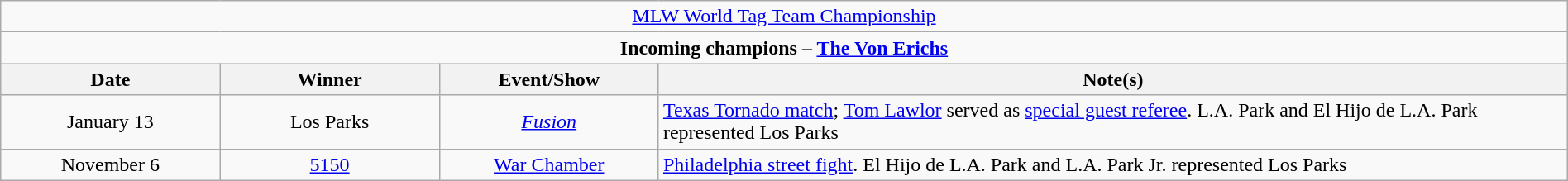<table class="wikitable" style="text-align:center; width:100%;">
<tr>
<td colspan="4" style="text-align: center;"><a href='#'>MLW World Tag Team Championship</a></td>
</tr>
<tr>
<td colspan="4" style="text-align: center;"><strong>Incoming champions – <a href='#'>The Von Erichs</a> </strong></td>
</tr>
<tr>
<th width=14%>Date</th>
<th width=14%>Winner</th>
<th width=14%>Event/Show</th>
<th width=58%>Note(s)</th>
</tr>
<tr>
<td>January 13</td>
<td>Los Parks<br></td>
<td><em><a href='#'>Fusion</a></em></td>
<td align=left><a href='#'>Texas Tornado match</a>; <a href='#'>Tom Lawlor</a> served as <a href='#'>special guest referee</a>. L.A. Park and El Hijo de L.A. Park represented Los Parks</td>
</tr>
<tr>
<td>November 6</td>
<td><a href='#'>5150</a><br></td>
<td><a href='#'>War Chamber</a></td>
<td align=left><a href='#'>Philadelphia street fight</a>. El Hijo de L.A. Park and L.A. Park Jr. represented Los Parks</td>
</tr>
</table>
